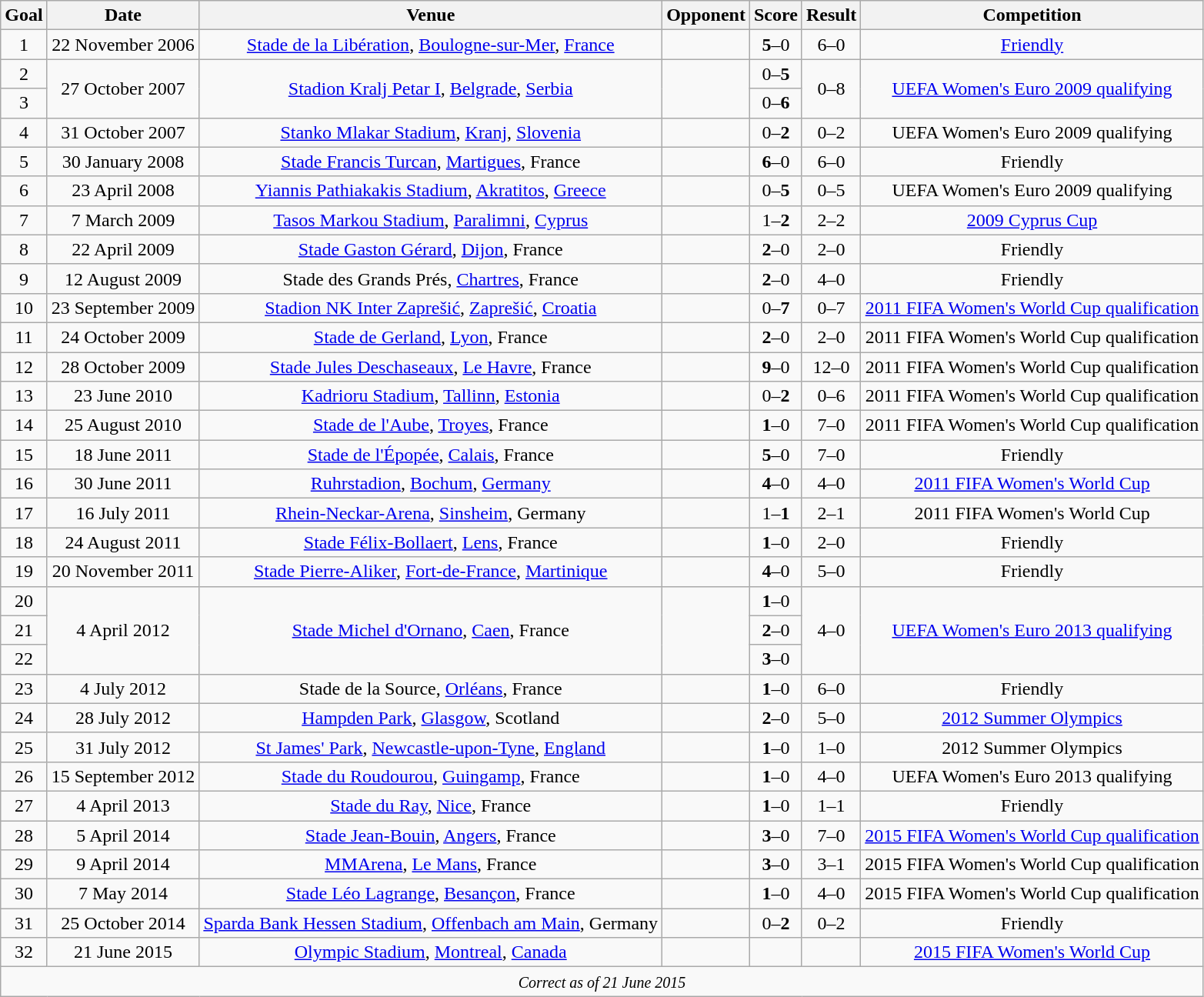<table class="wikitable collapsible collapsed" style="text-align:center">
<tr>
<th>Goal</th>
<th>Date</th>
<th>Venue</th>
<th>Opponent</th>
<th>Score</th>
<th>Result</th>
<th>Competition</th>
</tr>
<tr>
<td>1</td>
<td>22 November 2006</td>
<td><a href='#'>Stade de la Libération</a>, <a href='#'>Boulogne-sur-Mer</a>, <a href='#'>France</a></td>
<td></td>
<td><strong>5</strong>–0</td>
<td>6–0</td>
<td><a href='#'>Friendly</a></td>
</tr>
<tr>
<td>2</td>
<td rowspan="2">27 October 2007</td>
<td rowspan="2"><a href='#'>Stadion Kralj Petar I</a>, <a href='#'>Belgrade</a>, <a href='#'>Serbia</a></td>
<td rowspan="2"></td>
<td>0–<strong>5</strong></td>
<td rowspan="2">0–8</td>
<td rowspan="2"><a href='#'>UEFA Women's Euro 2009 qualifying</a></td>
</tr>
<tr>
<td>3</td>
<td>0–<strong>6</strong></td>
</tr>
<tr>
<td>4</td>
<td>31 October 2007</td>
<td><a href='#'>Stanko Mlakar Stadium</a>, <a href='#'>Kranj</a>, <a href='#'>Slovenia</a></td>
<td></td>
<td>0–<strong>2</strong></td>
<td>0–2</td>
<td>UEFA Women's Euro 2009 qualifying</td>
</tr>
<tr>
<td>5</td>
<td>30 January 2008</td>
<td><a href='#'>Stade Francis Turcan</a>, <a href='#'>Martigues</a>, France</td>
<td></td>
<td><strong>6</strong>–0</td>
<td>6–0</td>
<td>Friendly</td>
</tr>
<tr>
<td>6</td>
<td>23 April 2008</td>
<td><a href='#'>Yiannis Pathiakakis Stadium</a>, <a href='#'>Akratitos</a>, <a href='#'>Greece</a></td>
<td></td>
<td>0–<strong>5</strong></td>
<td>0–5</td>
<td>UEFA Women's Euro 2009 qualifying</td>
</tr>
<tr>
<td>7</td>
<td>7 March 2009</td>
<td><a href='#'>Tasos Markou Stadium</a>, <a href='#'>Paralimni</a>, <a href='#'>Cyprus</a></td>
<td></td>
<td>1–<strong>2</strong></td>
<td>2–2</td>
<td><a href='#'>2009 Cyprus Cup</a></td>
</tr>
<tr>
<td>8</td>
<td>22 April 2009</td>
<td><a href='#'>Stade Gaston Gérard</a>, <a href='#'>Dijon</a>, France</td>
<td></td>
<td><strong>2</strong>–0</td>
<td>2–0</td>
<td>Friendly</td>
</tr>
<tr>
<td>9</td>
<td>12 August 2009</td>
<td>Stade des Grands Prés, <a href='#'>Chartres</a>, France</td>
<td></td>
<td><strong>2</strong>–0</td>
<td>4–0</td>
<td>Friendly</td>
</tr>
<tr>
<td>10</td>
<td>23 September 2009</td>
<td><a href='#'>Stadion NK Inter Zaprešić</a>, <a href='#'>Zaprešić</a>, <a href='#'>Croatia</a></td>
<td></td>
<td>0–<strong>7</strong></td>
<td>0–7</td>
<td><a href='#'>2011 FIFA Women's World Cup qualification</a></td>
</tr>
<tr>
<td>11</td>
<td>24 October 2009</td>
<td><a href='#'>Stade de Gerland</a>, <a href='#'>Lyon</a>, France</td>
<td></td>
<td><strong>2</strong>–0</td>
<td>2–0</td>
<td>2011 FIFA Women's World Cup qualification</td>
</tr>
<tr>
<td>12</td>
<td>28 October 2009</td>
<td><a href='#'>Stade Jules Deschaseaux</a>, <a href='#'>Le Havre</a>, France</td>
<td></td>
<td><strong>9</strong>–0</td>
<td>12–0</td>
<td>2011 FIFA Women's World Cup qualification</td>
</tr>
<tr>
<td>13</td>
<td>23 June 2010</td>
<td><a href='#'>Kadrioru Stadium</a>, <a href='#'>Tallinn</a>, <a href='#'>Estonia</a></td>
<td></td>
<td>0–<strong>2</strong></td>
<td>0–6</td>
<td>2011 FIFA Women's World Cup qualification</td>
</tr>
<tr>
<td>14</td>
<td>25 August 2010</td>
<td><a href='#'>Stade de l'Aube</a>, <a href='#'>Troyes</a>, France</td>
<td></td>
<td><strong>1</strong>–0</td>
<td>7–0</td>
<td>2011 FIFA Women's World Cup qualification</td>
</tr>
<tr>
<td>15</td>
<td>18 June 2011</td>
<td><a href='#'>Stade de l'Épopée</a>, <a href='#'>Calais</a>, France</td>
<td></td>
<td><strong>5</strong>–0</td>
<td>7–0</td>
<td>Friendly</td>
</tr>
<tr>
<td>16</td>
<td>30 June 2011</td>
<td><a href='#'>Ruhrstadion</a>, <a href='#'>Bochum</a>, <a href='#'>Germany</a></td>
<td></td>
<td><strong>4</strong>–0</td>
<td>4–0</td>
<td><a href='#'>2011 FIFA Women's World Cup</a></td>
</tr>
<tr>
<td>17</td>
<td>16 July 2011</td>
<td><a href='#'>Rhein-Neckar-Arena</a>, <a href='#'>Sinsheim</a>, Germany</td>
<td></td>
<td>1–<strong>1</strong></td>
<td>2–1</td>
<td>2011 FIFA Women's World Cup</td>
</tr>
<tr>
<td>18</td>
<td>24 August 2011</td>
<td><a href='#'>Stade Félix-Bollaert</a>, <a href='#'>Lens</a>, France</td>
<td></td>
<td><strong>1</strong>–0</td>
<td>2–0</td>
<td>Friendly</td>
</tr>
<tr>
<td>19</td>
<td>20 November 2011</td>
<td><a href='#'>Stade Pierre-Aliker</a>, <a href='#'>Fort-de-France</a>, <a href='#'>Martinique</a></td>
<td></td>
<td><strong>4</strong>–0</td>
<td>5–0</td>
<td>Friendly</td>
</tr>
<tr>
<td>20</td>
<td rowspan="3">4 April 2012</td>
<td rowspan="3"><a href='#'>Stade Michel d'Ornano</a>, <a href='#'>Caen</a>, France</td>
<td rowspan="3"></td>
<td><strong>1</strong>–0</td>
<td rowspan="3">4–0</td>
<td rowspan="3"><a href='#'>UEFA Women's Euro 2013 qualifying</a></td>
</tr>
<tr>
<td>21</td>
<td><strong>2</strong>–0</td>
</tr>
<tr>
<td>22</td>
<td><strong>3</strong>–0</td>
</tr>
<tr>
<td>23</td>
<td>4 July 2012</td>
<td>Stade de la Source, <a href='#'>Orléans</a>, France</td>
<td></td>
<td><strong>1</strong>–0</td>
<td>6–0</td>
<td>Friendly</td>
</tr>
<tr>
<td>24</td>
<td>28 July 2012</td>
<td><a href='#'>Hampden Park</a>, <a href='#'>Glasgow</a>, Scotland</td>
<td></td>
<td><strong>2</strong>–0</td>
<td>5–0</td>
<td><a href='#'>2012 Summer Olympics</a></td>
</tr>
<tr>
<td>25</td>
<td>31 July 2012</td>
<td><a href='#'>St James' Park</a>, <a href='#'>Newcastle-upon-Tyne</a>, <a href='#'>England</a></td>
<td></td>
<td><strong>1</strong>–0</td>
<td>1–0</td>
<td>2012 Summer Olympics</td>
</tr>
<tr>
<td>26</td>
<td>15 September 2012</td>
<td><a href='#'>Stade du Roudourou</a>, <a href='#'>Guingamp</a>, France</td>
<td></td>
<td><strong>1</strong>–0</td>
<td>4–0</td>
<td>UEFA Women's Euro 2013 qualifying</td>
</tr>
<tr>
<td>27</td>
<td>4 April 2013</td>
<td><a href='#'>Stade du Ray</a>, <a href='#'>Nice</a>, France</td>
<td></td>
<td><strong>1</strong>–0</td>
<td>1–1</td>
<td>Friendly</td>
</tr>
<tr>
<td>28</td>
<td>5 April 2014</td>
<td><a href='#'>Stade Jean-Bouin</a>, <a href='#'>Angers</a>, France</td>
<td></td>
<td><strong>3</strong>–0</td>
<td>7–0</td>
<td><a href='#'>2015 FIFA Women's World Cup qualification</a></td>
</tr>
<tr>
<td>29</td>
<td>9 April 2014</td>
<td><a href='#'>MMArena</a>, <a href='#'>Le Mans</a>, France</td>
<td></td>
<td><strong>3</strong>–0</td>
<td>3–1</td>
<td>2015 FIFA Women's World Cup qualification</td>
</tr>
<tr>
<td>30</td>
<td>7 May 2014</td>
<td><a href='#'>Stade Léo Lagrange</a>, <a href='#'>Besançon</a>, France</td>
<td></td>
<td><strong>1</strong>–0</td>
<td>4–0</td>
<td>2015 FIFA Women's World Cup qualification</td>
</tr>
<tr>
<td>31</td>
<td>25 October 2014</td>
<td><a href='#'>Sparda Bank Hessen Stadium</a>, <a href='#'>Offenbach am Main</a>, Germany</td>
<td></td>
<td>0–<strong>2</strong></td>
<td>0–2</td>
<td>Friendly</td>
</tr>
<tr>
<td>32</td>
<td>21 June 2015</td>
<td><a href='#'>Olympic Stadium</a>, <a href='#'>Montreal</a>, <a href='#'>Canada</a></td>
<td></td>
<td></td>
<td></td>
<td><a href='#'>2015 FIFA Women's World Cup</a></td>
</tr>
<tr>
<td colspan="12"><small><em>Correct as of 21 June 2015</em></small></td>
</tr>
</table>
